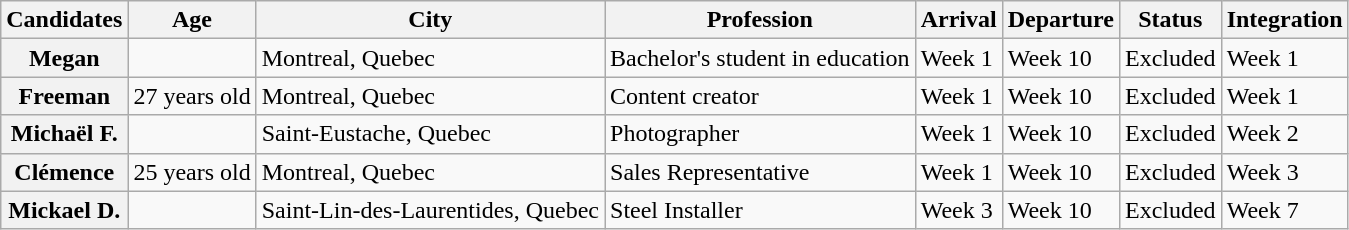<table class="wikitable">
<tr>
<th>Candidates</th>
<th>Age</th>
<th>City</th>
<th>Profession</th>
<th>Arrival</th>
<th>Departure</th>
<th>Status</th>
<th>Integration</th>
</tr>
<tr>
<th>Megan</th>
<td></td>
<td>Montreal, Quebec</td>
<td>Bachelor's student in education</td>
<td>Week 1</td>
<td>Week 10</td>
<td>Excluded</td>
<td>Week 1</td>
</tr>
<tr>
<th>Freeman</th>
<td>27 years old</td>
<td>Montreal, Quebec</td>
<td>Content creator</td>
<td>Week 1</td>
<td>Week 10</td>
<td>Excluded</td>
<td>Week 1</td>
</tr>
<tr>
<th>Michaël F.</th>
<td></td>
<td>Saint-Eustache, Quebec</td>
<td>Photographer</td>
<td>Week 1</td>
<td>Week 10</td>
<td>Excluded</td>
<td>Week 2</td>
</tr>
<tr>
<th>Clémence</th>
<td>25 years old</td>
<td>Montreal, Quebec</td>
<td>Sales Representative</td>
<td>Week 1</td>
<td>Week 10</td>
<td>Excluded</td>
<td>Week 3</td>
</tr>
<tr>
<th>Mickael D.</th>
<td></td>
<td>Saint-Lin-des-Laurentides, Quebec</td>
<td>Steel Installer</td>
<td>Week 3</td>
<td>Week 10</td>
<td>Excluded</td>
<td>Week 7</td>
</tr>
</table>
